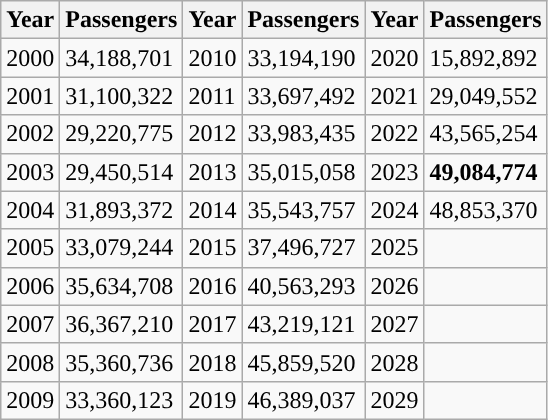<table class="wikitable">
<tr>
<th>Year</th>
<th>Passengers</th>
<th>Year</th>
<th>Passengers</th>
<th>Year</th>
<th>Passengers</th>
</tr>
<tr>
<td>2000</td>
<td>34,188,701</td>
<td>2010</td>
<td>33,194,190</td>
<td>2020</td>
<td>15,892,892</td>
</tr>
<tr>
<td>2001</td>
<td>31,100,322</td>
<td>2011</td>
<td>33,697,492</td>
<td>2021</td>
<td>29,049,552</td>
</tr>
<tr>
<td>2002</td>
<td>29,220,775</td>
<td>2012</td>
<td>33,983,435</td>
<td>2022</td>
<td>43,565,254</td>
</tr>
<tr>
<td>2003</td>
<td>29,450,514</td>
<td>2013</td>
<td>35,015,058</td>
<td>2023</td>
<td><strong>49,084,774</strong></td>
</tr>
<tr>
<td>2004</td>
<td>31,893,372</td>
<td>2014</td>
<td>35,543,757</td>
<td>2024</td>
<td>48,853,370</td>
</tr>
<tr>
<td>2005</td>
<td>33,079,244</td>
<td>2015</td>
<td>37,496,727</td>
<td>2025</td>
<td></td>
</tr>
<tr>
<td>2006</td>
<td>35,634,708</td>
<td>2016</td>
<td>40,563,293</td>
<td>2026</td>
<td></td>
</tr>
<tr>
<td>2007</td>
<td>36,367,210</td>
<td>2017</td>
<td>43,219,121</td>
<td>2027</td>
<td></td>
</tr>
<tr>
<td>2008</td>
<td>35,360,736</td>
<td>2018</td>
<td>45,859,520</td>
<td>2028</td>
<td></td>
</tr>
<tr>
<td>2009</td>
<td>33,360,123</td>
<td>2019</td>
<td>46,389,037</td>
<td>2029</td>
<td></td>
</tr>
</table>
